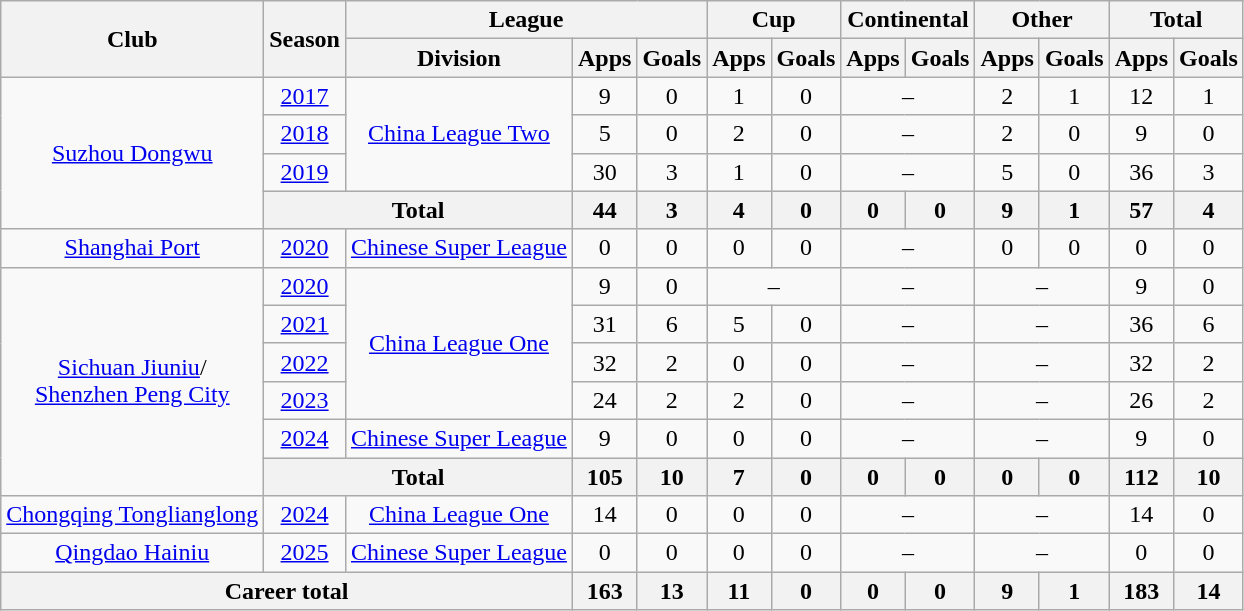<table class="wikitable" style="text-align: center">
<tr>
<th rowspan="2">Club</th>
<th rowspan="2">Season</th>
<th colspan="3">League</th>
<th colspan="2">Cup</th>
<th colspan="2">Continental</th>
<th colspan="2">Other</th>
<th colspan="2">Total</th>
</tr>
<tr>
<th>Division</th>
<th>Apps</th>
<th>Goals</th>
<th>Apps</th>
<th>Goals</th>
<th>Apps</th>
<th>Goals</th>
<th>Apps</th>
<th>Goals</th>
<th>Apps</th>
<th>Goals</th>
</tr>
<tr>
<td rowspan="4"><a href='#'>Suzhou Dongwu</a></td>
<td><a href='#'>2017</a></td>
<td rowspan="3"><a href='#'>China League Two</a></td>
<td>9</td>
<td>0</td>
<td>1</td>
<td>0</td>
<td colspan="2">–</td>
<td>2</td>
<td>1</td>
<td>12</td>
<td>1</td>
</tr>
<tr>
<td><a href='#'>2018</a></td>
<td>5</td>
<td>0</td>
<td>2</td>
<td>0</td>
<td colspan="2">–</td>
<td>2</td>
<td>0</td>
<td>9</td>
<td>0</td>
</tr>
<tr>
<td><a href='#'>2019</a></td>
<td>30</td>
<td>3</td>
<td>1</td>
<td>0</td>
<td colspan="2">–</td>
<td>5</td>
<td>0</td>
<td>36</td>
<td>3</td>
</tr>
<tr>
<th colspan=2>Total</th>
<th>44</th>
<th>3</th>
<th>4</th>
<th>0</th>
<th>0</th>
<th>0</th>
<th>9</th>
<th>1</th>
<th>57</th>
<th>4</th>
</tr>
<tr>
<td><a href='#'>Shanghai Port</a></td>
<td><a href='#'>2020</a></td>
<td><a href='#'>Chinese Super League</a></td>
<td>0</td>
<td>0</td>
<td>0</td>
<td>0</td>
<td colspan="2">–</td>
<td>0</td>
<td>0</td>
<td>0</td>
<td>0</td>
</tr>
<tr>
<td rowspan="6"><a href='#'>Sichuan Jiuniu</a>/<br><a href='#'>Shenzhen Peng City</a></td>
<td><a href='#'>2020</a></td>
<td rowspan="4"><a href='#'>China League One</a></td>
<td>9</td>
<td>0</td>
<td colspan="2">–</td>
<td colspan="2">–</td>
<td colspan="2">–</td>
<td>9</td>
<td>0</td>
</tr>
<tr>
<td><a href='#'>2021</a></td>
<td>31</td>
<td>6</td>
<td>5</td>
<td>0</td>
<td colspan="2">–</td>
<td colspan="2">–</td>
<td>36</td>
<td>6</td>
</tr>
<tr>
<td><a href='#'>2022</a></td>
<td>32</td>
<td>2</td>
<td>0</td>
<td>0</td>
<td colspan="2">–</td>
<td colspan="2">–</td>
<td>32</td>
<td>2</td>
</tr>
<tr>
<td><a href='#'>2023</a></td>
<td>24</td>
<td>2</td>
<td>2</td>
<td>0</td>
<td colspan="2">–</td>
<td colspan="2">–</td>
<td>26</td>
<td>2</td>
</tr>
<tr>
<td><a href='#'>2024</a></td>
<td><a href='#'>Chinese Super League</a></td>
<td>9</td>
<td>0</td>
<td>0</td>
<td>0</td>
<td colspan="2">–</td>
<td colspan="2">–</td>
<td>9</td>
<td>0</td>
</tr>
<tr>
<th colspan=2>Total</th>
<th>105</th>
<th>10</th>
<th>7</th>
<th>0</th>
<th>0</th>
<th>0</th>
<th>0</th>
<th>0</th>
<th>112</th>
<th>10</th>
</tr>
<tr>
<td><a href='#'>Chongqing Tonglianglong</a></td>
<td><a href='#'>2024</a></td>
<td><a href='#'>China League One</a></td>
<td>14</td>
<td>0</td>
<td>0</td>
<td>0</td>
<td colspan="2">–</td>
<td colspan="2">–</td>
<td>14</td>
<td>0</td>
</tr>
<tr>
<td><a href='#'>Qingdao Hainiu</a></td>
<td><a href='#'>2025</a></td>
<td><a href='#'>Chinese Super League</a></td>
<td>0</td>
<td>0</td>
<td>0</td>
<td>0</td>
<td colspan="2">–</td>
<td colspan="2">–</td>
<td>0</td>
<td>0</td>
</tr>
<tr>
<th colspan=3>Career total</th>
<th>163</th>
<th>13</th>
<th>11</th>
<th>0</th>
<th>0</th>
<th>0</th>
<th>9</th>
<th>1</th>
<th>183</th>
<th>14</th>
</tr>
</table>
